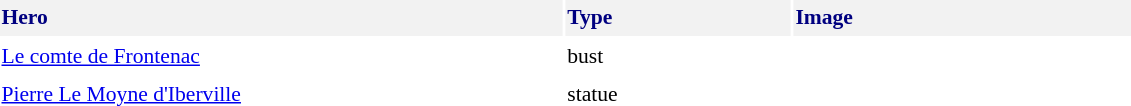<table style="font-size:90%;width:60%;border:2px;text-align:left;line-height:150%;">
<tr>
<th style="background: #f2f2f2; color: #000080" width="50%">Hero</th>
<th style="background: #f2f2f2; color: #000080" width="20%">Type</th>
<th style="background: #f2f2f2; color: #000080" width="30%">Image</th>
</tr>
<tr>
<td><a href='#'>Le comte de Frontenac</a></td>
<td>bust</td>
<td></td>
</tr>
<tr>
<td><a href='#'>Pierre Le Moyne d'Iberville</a></td>
<td>statue</td>
<td></td>
</tr>
<tr>
</tr>
</table>
